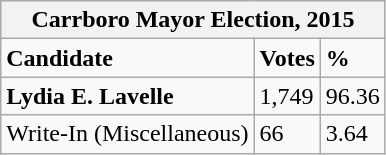<table class="wikitable">
<tr>
<th colspan="3">Carrboro Mayor Election, 2015</th>
</tr>
<tr>
<td><strong>Candidate</strong></td>
<td><strong>Votes</strong></td>
<td><strong>%</strong></td>
</tr>
<tr>
<td><strong>Lydia E. Lavelle</strong></td>
<td>1,749</td>
<td>96.36</td>
</tr>
<tr>
<td>Write-In (Miscellaneous)</td>
<td>66</td>
<td>3.64</td>
</tr>
</table>
